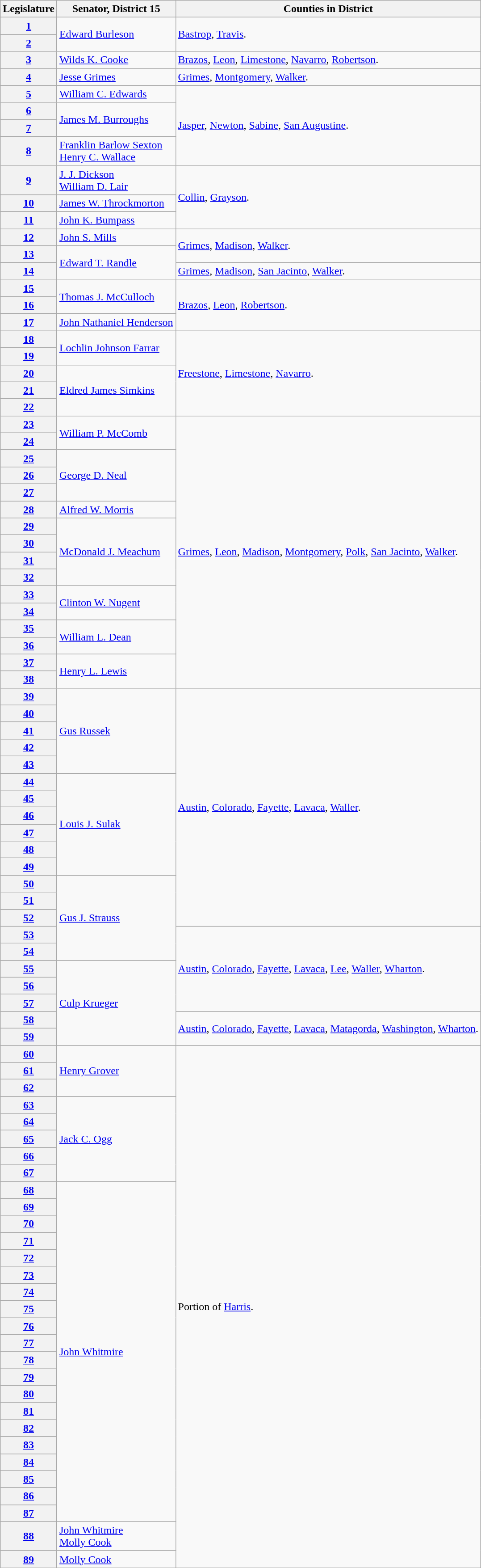<table class="wikitable">
<tr>
<th>Legislature</th>
<th>Senator, District 15</th>
<th>Counties in District</th>
</tr>
<tr>
<th><a href='#'>1</a></th>
<td rowspan=2><a href='#'>Edward Burleson</a></td>
<td rowspan=2><a href='#'>Bastrop</a>, <a href='#'>Travis</a>.</td>
</tr>
<tr>
<th><a href='#'>2</a></th>
</tr>
<tr>
<th><a href='#'>3</a></th>
<td><a href='#'>Wilds K. Cooke</a></td>
<td><a href='#'>Brazos</a>, <a href='#'>Leon</a>, <a href='#'>Limestone</a>, <a href='#'>Navarro</a>, <a href='#'>Robertson</a>.</td>
</tr>
<tr>
<th><a href='#'>4</a></th>
<td><a href='#'>Jesse Grimes</a></td>
<td><a href='#'>Grimes</a>, <a href='#'>Montgomery</a>, <a href='#'>Walker</a>.</td>
</tr>
<tr>
<th><a href='#'>5</a></th>
<td><a href='#'>William C. Edwards</a></td>
<td rowspan=4><a href='#'>Jasper</a>, <a href='#'>Newton</a>, <a href='#'>Sabine</a>, <a href='#'>San Augustine</a>.</td>
</tr>
<tr>
<th><a href='#'>6</a></th>
<td rowspan=2><a href='#'>James M. Burroughs</a></td>
</tr>
<tr>
<th><a href='#'>7</a></th>
</tr>
<tr>
<th><a href='#'>8</a></th>
<td><a href='#'>Franklin Barlow Sexton</a><br><a href='#'>Henry C. Wallace</a></td>
</tr>
<tr>
<th><a href='#'>9</a></th>
<td><a href='#'>J. J. Dickson</a><br><a href='#'>William D. Lair</a></td>
<td rowspan=3><a href='#'>Collin</a>, <a href='#'>Grayson</a>.</td>
</tr>
<tr>
<th><a href='#'>10</a></th>
<td><a href='#'>James W. Throckmorton</a></td>
</tr>
<tr>
<th><a href='#'>11</a></th>
<td><a href='#'>John K. Bumpass</a></td>
</tr>
<tr>
<th><a href='#'>12</a></th>
<td><a href='#'>John S. Mills</a></td>
<td rowspan=2><a href='#'>Grimes</a>, <a href='#'>Madison</a>, <a href='#'>Walker</a>.</td>
</tr>
<tr>
<th><a href='#'>13</a></th>
<td rowspan=2><a href='#'>Edward T. Randle</a></td>
</tr>
<tr>
<th><a href='#'>14</a></th>
<td><a href='#'>Grimes</a>, <a href='#'>Madison</a>, <a href='#'>San Jacinto</a>, <a href='#'>Walker</a>.</td>
</tr>
<tr>
<th><a href='#'>15</a></th>
<td rowspan=2><a href='#'>Thomas J. McCulloch</a></td>
<td rowspan=3><a href='#'>Brazos</a>, <a href='#'>Leon</a>, <a href='#'>Robertson</a>.</td>
</tr>
<tr>
<th><a href='#'>16</a></th>
</tr>
<tr>
<th><a href='#'>17</a></th>
<td><a href='#'>John Nathaniel Henderson</a></td>
</tr>
<tr>
<th><a href='#'>18</a></th>
<td rowspan=2><a href='#'>Lochlin Johnson Farrar</a></td>
<td rowspan=5><a href='#'>Freestone</a>, <a href='#'>Limestone</a>, <a href='#'>Navarro</a>.</td>
</tr>
<tr>
<th><a href='#'>19</a></th>
</tr>
<tr>
<th><a href='#'>20</a></th>
<td rowspan=3><a href='#'>Eldred James Simkins</a></td>
</tr>
<tr>
<th><a href='#'>21</a></th>
</tr>
<tr>
<th><a href='#'>22</a></th>
</tr>
<tr>
<th><a href='#'>23</a></th>
<td rowspan=2><a href='#'>William P. McComb</a></td>
<td rowspan=16><a href='#'>Grimes</a>, <a href='#'>Leon</a>, <a href='#'>Madison</a>, <a href='#'>Montgomery</a>, <a href='#'>Polk</a>, <a href='#'>San Jacinto</a>, <a href='#'>Walker</a>.</td>
</tr>
<tr>
<th><a href='#'>24</a></th>
</tr>
<tr>
<th><a href='#'>25</a></th>
<td rowspan=3><a href='#'>George D. Neal</a></td>
</tr>
<tr>
<th><a href='#'>26</a></th>
</tr>
<tr>
<th><a href='#'>27</a></th>
</tr>
<tr>
<th><a href='#'>28</a></th>
<td><a href='#'>Alfred W. Morris</a></td>
</tr>
<tr>
<th><a href='#'>29</a></th>
<td rowspan=4><a href='#'>McDonald J. Meachum</a></td>
</tr>
<tr>
<th><a href='#'>30</a></th>
</tr>
<tr>
<th><a href='#'>31</a></th>
</tr>
<tr>
<th><a href='#'>32</a></th>
</tr>
<tr>
<th><a href='#'>33</a></th>
<td rowspan=2><a href='#'>Clinton W. Nugent</a></td>
</tr>
<tr>
<th><a href='#'>34</a></th>
</tr>
<tr>
<th><a href='#'>35</a></th>
<td rowspan=2><a href='#'>William L. Dean</a></td>
</tr>
<tr>
<th><a href='#'>36</a></th>
</tr>
<tr>
<th><a href='#'>37</a></th>
<td rowspan=2><a href='#'>Henry L. Lewis</a></td>
</tr>
<tr>
<th><a href='#'>38</a></th>
</tr>
<tr>
<th><a href='#'>39</a></th>
<td rowspan=5><a href='#'>Gus Russek</a></td>
<td rowspan=14><a href='#'>Austin</a>, <a href='#'>Colorado</a>, <a href='#'>Fayette</a>, <a href='#'>Lavaca</a>, <a href='#'>Waller</a>.</td>
</tr>
<tr>
<th><a href='#'>40</a></th>
</tr>
<tr>
<th><a href='#'>41</a></th>
</tr>
<tr>
<th><a href='#'>42</a></th>
</tr>
<tr>
<th><a href='#'>43</a></th>
</tr>
<tr>
<th><a href='#'>44</a></th>
<td rowspan=6><a href='#'>Louis J. Sulak</a></td>
</tr>
<tr>
<th><a href='#'>45</a></th>
</tr>
<tr>
<th><a href='#'>46</a></th>
</tr>
<tr>
<th><a href='#'>47</a></th>
</tr>
<tr>
<th><a href='#'>48</a></th>
</tr>
<tr>
<th><a href='#'>49</a></th>
</tr>
<tr>
<th><a href='#'>50</a></th>
<td rowspan=5><a href='#'>Gus J. Strauss</a></td>
</tr>
<tr>
<th><a href='#'>51</a></th>
</tr>
<tr>
<th><a href='#'>52</a></th>
</tr>
<tr>
<th><a href='#'>53</a></th>
<td rowspan=5><a href='#'>Austin</a>, <a href='#'>Colorado</a>, <a href='#'>Fayette</a>, <a href='#'>Lavaca</a>, <a href='#'>Lee</a>, <a href='#'>Waller</a>, <a href='#'>Wharton</a>.</td>
</tr>
<tr>
<th><a href='#'>54</a></th>
</tr>
<tr>
<th><a href='#'>55</a></th>
<td rowspan=5><a href='#'>Culp Krueger</a></td>
</tr>
<tr>
<th><a href='#'>56</a></th>
</tr>
<tr>
<th><a href='#'>57</a></th>
</tr>
<tr>
<th><a href='#'>58</a></th>
<td rowspan=2><a href='#'>Austin</a>, <a href='#'>Colorado</a>, <a href='#'>Fayette</a>, <a href='#'>Lavaca</a>, <a href='#'>Matagorda</a>, <a href='#'>Washington</a>, <a href='#'>Wharton</a>.</td>
</tr>
<tr>
<th><a href='#'>59</a></th>
</tr>
<tr>
<th><a href='#'>60</a></th>
<td rowspan=3><a href='#'>Henry Grover</a></td>
<td rowspan=31>Portion of <a href='#'>Harris</a>.</td>
</tr>
<tr>
<th><a href='#'>61</a></th>
</tr>
<tr>
<th><a href='#'>62</a></th>
</tr>
<tr>
<th><a href='#'>63</a></th>
<td rowspan=5><a href='#'>Jack C. Ogg</a></td>
</tr>
<tr>
<th><a href='#'>64</a></th>
</tr>
<tr>
<th><a href='#'>65</a></th>
</tr>
<tr>
<th><a href='#'>66</a></th>
</tr>
<tr>
<th><a href='#'>67</a></th>
</tr>
<tr>
<th><a href='#'>68</a></th>
<td rowspan=20><a href='#'>John Whitmire</a></td>
</tr>
<tr>
<th><a href='#'>69</a></th>
</tr>
<tr>
<th><a href='#'>70</a></th>
</tr>
<tr>
<th><a href='#'>71</a></th>
</tr>
<tr>
<th><a href='#'>72</a></th>
</tr>
<tr>
<th><a href='#'>73</a></th>
</tr>
<tr>
<th><a href='#'>74</a></th>
</tr>
<tr>
<th><a href='#'>75</a></th>
</tr>
<tr>
<th><a href='#'>76</a></th>
</tr>
<tr>
<th><a href='#'>77</a></th>
</tr>
<tr>
<th><a href='#'>78</a></th>
</tr>
<tr>
<th><a href='#'>79</a></th>
</tr>
<tr>
<th><a href='#'>80</a></th>
</tr>
<tr>
<th><a href='#'>81</a></th>
</tr>
<tr>
<th><a href='#'>82</a></th>
</tr>
<tr>
<th><a href='#'>83</a></th>
</tr>
<tr>
<th><a href='#'>84</a></th>
</tr>
<tr>
<th><a href='#'>85</a></th>
</tr>
<tr>
<th><a href='#'>86</a></th>
</tr>
<tr>
<th><a href='#'>87</a></th>
</tr>
<tr>
<th><a href='#'>88</a></th>
<td rowspan=1><a href='#'>John Whitmire</a><br><a href='#'>Molly Cook</a></td>
</tr>
<tr>
<th><a href='#'>89</a></th>
<td><a href='#'>Molly Cook</a></td>
</tr>
</table>
